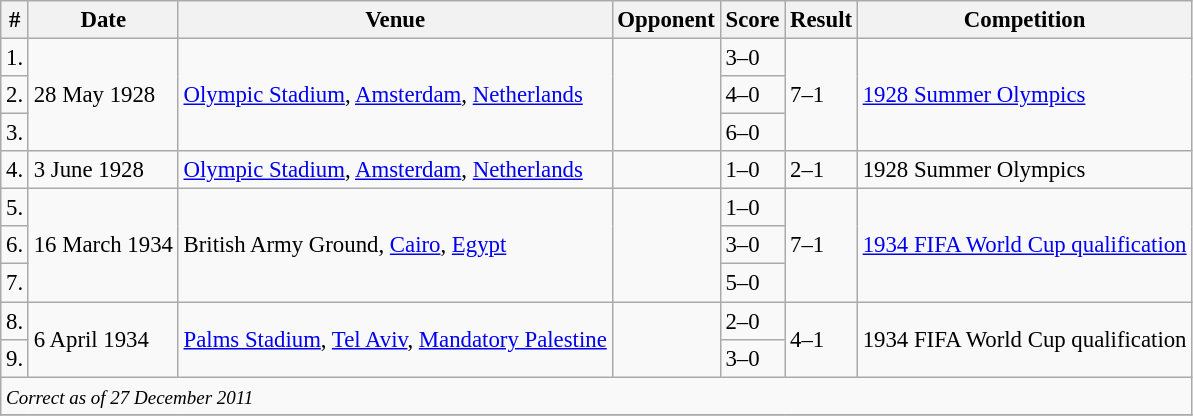<table class="wikitable" style="font-size:95%;">
<tr>
<th>#</th>
<th>Date</th>
<th>Venue</th>
<th>Opponent</th>
<th>Score</th>
<th>Result</th>
<th>Competition</th>
</tr>
<tr>
<td>1.</td>
<td rowspan=3>28 May 1928</td>
<td rowspan=3><a href='#'>Olympic Stadium</a>, <a href='#'>Amsterdam</a>, <a href='#'>Netherlands</a></td>
<td rowspan=3></td>
<td>3–0</td>
<td rowspan=3>7–1</td>
<td rowspan=3><a href='#'>1928 Summer Olympics</a></td>
</tr>
<tr>
<td>2.</td>
<td>4–0</td>
</tr>
<tr>
<td>3.</td>
<td>6–0</td>
</tr>
<tr>
<td>4.</td>
<td>3 June 1928</td>
<td><a href='#'>Olympic Stadium</a>, <a href='#'>Amsterdam</a>, <a href='#'>Netherlands</a></td>
<td></td>
<td>1–0</td>
<td>2–1</td>
<td>1928 Summer Olympics</td>
</tr>
<tr>
<td>5.</td>
<td rowspan=3>16 March 1934</td>
<td rowspan=3>British Army Ground, <a href='#'>Cairo</a>, <a href='#'>Egypt</a></td>
<td rowspan=3></td>
<td>1–0</td>
<td rowspan=3>7–1</td>
<td rowspan=3><a href='#'>1934 FIFA World Cup qualification</a></td>
</tr>
<tr>
<td>6.</td>
<td>3–0</td>
</tr>
<tr>
<td>7.</td>
<td>5–0</td>
</tr>
<tr>
<td>8.</td>
<td rowspan=2>6 April 1934</td>
<td rowspan=2><a href='#'>Palms Stadium</a>, <a href='#'>Tel Aviv</a>, <a href='#'>Mandatory Palestine</a></td>
<td rowspan=2></td>
<td>2–0</td>
<td rowspan=2>4–1</td>
<td rowspan=2>1934 FIFA World Cup qualification</td>
</tr>
<tr>
<td>9.</td>
<td>3–0</td>
</tr>
<tr>
<td colspan="12"><small><em>Correct as of 27 December 2011</em></small></td>
</tr>
<tr>
</tr>
</table>
